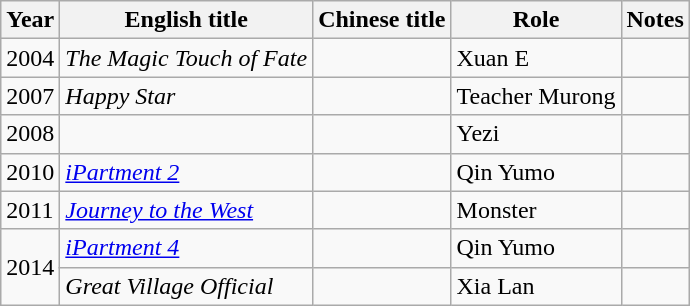<table class="wikitable">
<tr>
<th>Year</th>
<th>English title</th>
<th>Chinese title</th>
<th>Role</th>
<th>Notes</th>
</tr>
<tr>
<td>2004</td>
<td><em>The Magic Touch of Fate</em></td>
<td></td>
<td>Xuan E</td>
<td></td>
</tr>
<tr>
<td>2007</td>
<td><em>Happy Star</em></td>
<td></td>
<td>Teacher Murong</td>
<td></td>
</tr>
<tr>
<td>2008</td>
<td></td>
<td></td>
<td>Yezi</td>
<td></td>
</tr>
<tr>
<td>2010</td>
<td><em><a href='#'>iPartment 2</a></em></td>
<td></td>
<td>Qin Yumo</td>
<td></td>
</tr>
<tr>
<td>2011</td>
<td><em><a href='#'>Journey to the West</a></em></td>
<td></td>
<td>Monster</td>
<td></td>
</tr>
<tr>
<td rowspan="2">2014</td>
<td><em><a href='#'>iPartment 4</a></em></td>
<td></td>
<td>Qin Yumo</td>
<td></td>
</tr>
<tr>
<td><em>Great Village Official</em></td>
<td></td>
<td>Xia Lan</td>
<td></td>
</tr>
</table>
